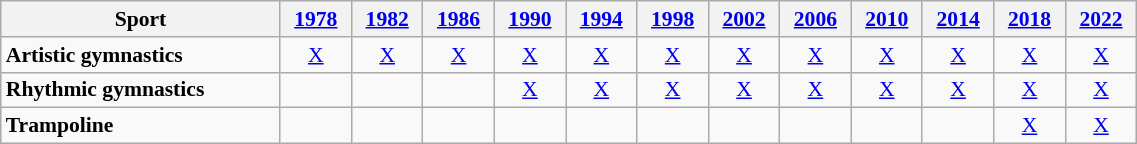<table class="wikitable" style=" text-align:center; font-size:90%;" width="60%">
<tr>
<th>Sport</th>
<th><a href='#'>1978</a></th>
<th><a href='#'>1982</a></th>
<th><a href='#'>1986</a></th>
<th><a href='#'>1990</a></th>
<th><a href='#'>1994</a></th>
<th><a href='#'>1998</a></th>
<th><a href='#'>2002</a></th>
<th><a href='#'>2006</a></th>
<th><a href='#'>2010</a></th>
<th><a href='#'>2014</a></th>
<th><a href='#'>2018</a></th>
<th><a href='#'>2022</a></th>
</tr>
<tr>
<td align=left> <strong>Artistic gymnastics</strong></td>
<td><a href='#'>X</a></td>
<td><a href='#'>X</a></td>
<td><a href='#'>X</a></td>
<td><a href='#'>X</a></td>
<td><a href='#'>X</a></td>
<td><a href='#'>X</a></td>
<td><a href='#'>X</a></td>
<td><a href='#'>X</a></td>
<td><a href='#'>X</a></td>
<td><a href='#'>X</a></td>
<td><a href='#'>X</a></td>
<td><a href='#'>X</a></td>
</tr>
<tr>
<td align=left> <strong>Rhythmic gymnastics</strong></td>
<td></td>
<td></td>
<td></td>
<td><a href='#'>X</a></td>
<td><a href='#'>X</a></td>
<td><a href='#'>X</a></td>
<td><a href='#'>X</a></td>
<td><a href='#'>X</a></td>
<td><a href='#'>X</a></td>
<td><a href='#'>X</a></td>
<td><a href='#'>X</a></td>
<td><a href='#'>X</a></td>
</tr>
<tr>
<td align=left> <strong>Trampoline</strong></td>
<td></td>
<td></td>
<td></td>
<td></td>
<td></td>
<td></td>
<td></td>
<td></td>
<td></td>
<td></td>
<td><a href='#'>X</a></td>
<td><a href='#'>X</a></td>
</tr>
</table>
